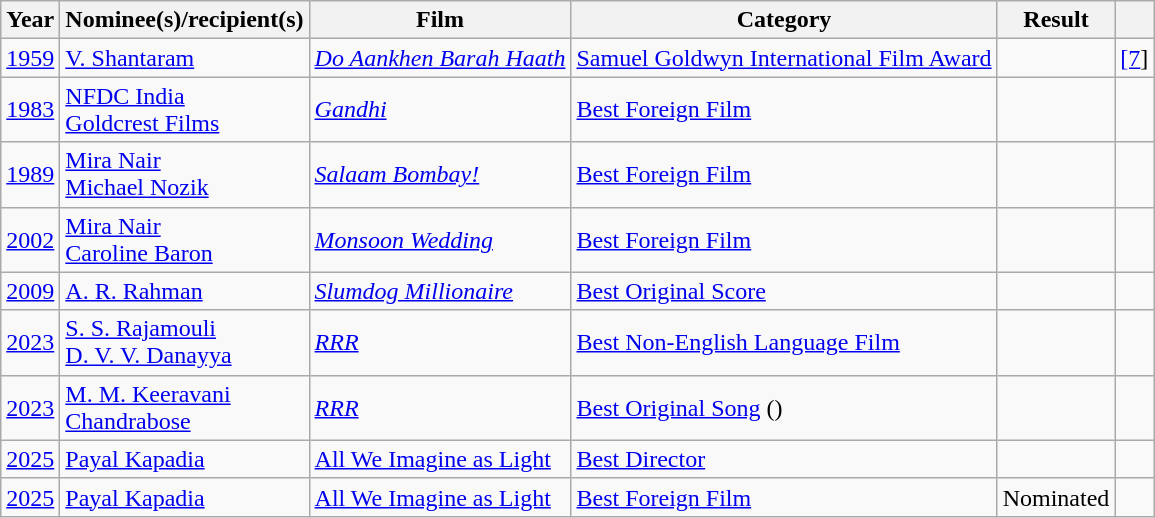<table class="wikitable plainrowheaders sortable">
<tr>
<th scope="col">Year</th>
<th scope="col">Nominee(s)/recipient(s)</th>
<th scope="col">Film</th>
<th scope="col">Category</th>
<th scope="col">Result</th>
<th scope="col" class="unsortable" style="text-align:center;"></th>
</tr>
<tr>
<td style="text-align:center;"><a href='#'>1959<br></a></td>
<td><a href='#'>V. Shantaram</a></td>
<td><em><a href='#'>Do Aankhen Barah Haath</a></em></td>
<td><a href='#'>Samuel Goldwyn International Film Award</a></td>
<td></td>
<td><a href='#'>[7</a>]</td>
</tr>
<tr>
<td style="text-align:center;"><a href='#'>1983<br></a></td>
<td><a href='#'>NFDC India</a><br><a href='#'>Goldcrest Films</a></td>
<td><em><a href='#'>Gandhi</a></em></td>
<td><a href='#'>Best Foreign Film</a></td>
<td></td>
<td></td>
</tr>
<tr>
<td style="text-align:center;"><a href='#'>1989<br></a></td>
<td><a href='#'>Mira Nair</a><br><a href='#'>Michael Nozik</a></td>
<td><em><a href='#'>Salaam Bombay!</a></em></td>
<td><a href='#'>Best Foreign Film</a></td>
<td></td>
<td></td>
</tr>
<tr>
<td style="text-align:center;"><a href='#'>2002<br></a></td>
<td><a href='#'>Mira Nair</a><br><a href='#'>Caroline Baron</a></td>
<td><em><a href='#'>Monsoon Wedding</a></em></td>
<td><a href='#'>Best Foreign Film</a></td>
<td></td>
<td></td>
</tr>
<tr>
<td style="text-align:center;"><a href='#'>2009<br></a></td>
<td><a href='#'>A. R. Rahman</a></td>
<td><em><a href='#'>Slumdog Millionaire</a></em></td>
<td><a href='#'>Best Original Score</a></td>
<td></td>
<td></td>
</tr>
<tr>
<td style="text-align:center;"><a href='#'>2023<br></a></td>
<td><a href='#'>S. S. Rajamouli</a><br><a href='#'>D. V. V. Danayya</a></td>
<td><em><a href='#'>RRR</a></em></td>
<td><a href='#'>Best Non-English Language Film</a></td>
<td></td>
<td></td>
</tr>
<tr>
<td style="text-align:center;"><a href='#'>2023<br></a></td>
<td><a href='#'>M. M. Keeravani</a><br><a href='#'>Chandrabose</a></td>
<td><em><a href='#'>RRR</a></em></td>
<td><a href='#'>Best Original Song</a> ()</td>
<td></td>
<td></td>
</tr>
<tr>
<td style="text-align:center;"><a href='#'>2025<br></a></td>
<td><a href='#'>Payal Kapadia</a></td>
<td><a href='#'>All We Imagine as Light</a></td>
<td><a href='#'> Best Director</a></td>
<td></td>
<td></td>
</tr>
<tr>
<td><a href='#'>2025<br> </a></td>
<td><a href='#'>Payal Kapadia</a></td>
<td><a href='#'>All We Imagine as Light</a></td>
<td><a href='#'>Best Foreign Film</a></td>
<td>Nominated</td>
<td></td>
</tr>
</table>
